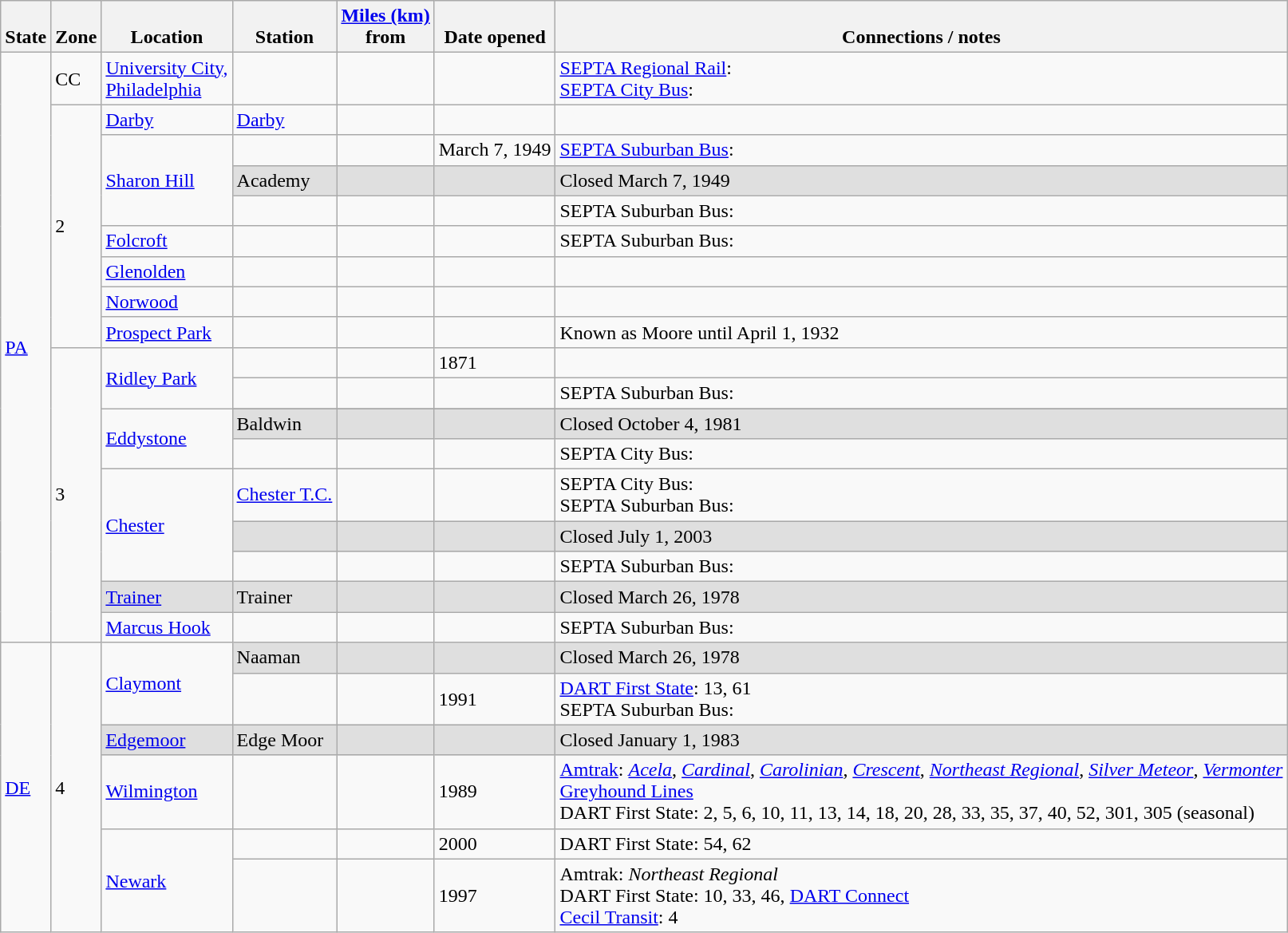<table class="wikitable">
<tr style="vertical-align:bottom;"|>
<th>State</th>
<th>Zone</th>
<th>Location</th>
<th>Station</th>
<th><a href='#'>Miles (km)</a><br>from<br></th>
<th>Date opened</th>
<th class="nowrap">Connections / notes</th>
</tr>
<tr>
<td rowspan=19><a href='#'>PA</a></td>
<td rowspan=1>CC</td>
<td><a href='#'>University City,<br>Philadelphia</a></td>
<td> </td>
<td></td>
<td></td>
<td> <a href='#'>SEPTA Regional Rail</a>:     <br> <a href='#'>SEPTA City Bus</a>: </td>
</tr>
<tr>
<td rowspan=8>2</td>
<td><a href='#'>Darby</a></td>
<td><a href='#'>Darby</a></td>
<td></td>
<td></td>
<td></td>
</tr>
<tr>
<td rowspan=3><a href='#'>Sharon Hill</a></td>
<td></td>
<td></td>
<td>March 7, 1949</td>
<td> <a href='#'>SEPTA Suburban Bus</a>: </td>
</tr>
<tr bgcolor=dfdfdf>
<td>Academy</td>
<td></td>
<td></td>
<td>Closed March 7, 1949</td>
</tr>
<tr>
<td></td>
<td></td>
<td></td>
<td> SEPTA Suburban Bus: </td>
</tr>
<tr>
<td><a href='#'>Folcroft</a></td>
<td></td>
<td></td>
<td></td>
<td> SEPTA Suburban Bus: </td>
</tr>
<tr>
<td><a href='#'>Glenolden</a></td>
<td></td>
<td></td>
<td></td>
<td></td>
</tr>
<tr>
<td><a href='#'>Norwood</a></td>
<td></td>
<td></td>
<td></td>
<td></td>
</tr>
<tr>
<td><a href='#'>Prospect Park</a></td>
<td></td>
<td></td>
<td></td>
<td>Known as Moore until April 1, 1932</td>
</tr>
<tr>
<td rowspan=10>3</td>
<td rowspan=2><a href='#'>Ridley Park</a></td>
<td></td>
<td></td>
<td>1871</td>
<td></td>
</tr>
<tr>
<td></td>
<td></td>
<td></td>
<td> SEPTA Suburban Bus: </td>
</tr>
<tr>
<td rowspan=3><a href='#'>Eddystone</a></td>
</tr>
<tr bgcolor=dfdfdf>
<td>Baldwin</td>
<td></td>
<td></td>
<td>Closed October 4, 1981</td>
</tr>
<tr>
<td></td>
<td></td>
<td></td>
<td> SEPTA City Bus: </td>
</tr>
<tr>
<td rowspan=3><a href='#'>Chester</a></td>
<td><a href='#'>Chester T.C.</a> </td>
<td></td>
<td></td>
<td> SEPTA City Bus: <br> SEPTA Suburban Bus: </td>
</tr>
<tr bgcolor=dfdfdf>
<td></td>
<td></td>
<td></td>
<td>Closed July 1, 2003</td>
</tr>
<tr>
<td></td>
<td></td>
<td></td>
<td> SEPTA Suburban Bus: </td>
</tr>
<tr bgcolor=dfdfdf>
<td><a href='#'>Trainer</a></td>
<td>Trainer</td>
<td></td>
<td></td>
<td>Closed March 26, 1978</td>
</tr>
<tr>
<td><a href='#'>Marcus Hook</a></td>
<td></td>
<td></td>
<td></td>
<td> SEPTA Suburban Bus: </td>
</tr>
<tr>
<td rowspan=6><a href='#'>DE</a></td>
<td rowspan=6>4</td>
<td rowspan=2><a href='#'>Claymont</a></td>
<td bgcolor=dfdfdf>Naaman</td>
<td bgcolor=dfdfdf></td>
<td bgcolor=dfdfdf></td>
<td bgcolor=dfdfdf>Closed March 26, 1978</td>
</tr>
<tr>
<td> </td>
<td></td>
<td>1991</td>
<td> <a href='#'>DART First State</a>: 13, 61<br> SEPTA Suburban Bus: </td>
</tr>
<tr bgcolor=dfdfdf>
<td><a href='#'>Edgemoor</a></td>
<td>Edge Moor</td>
<td></td>
<td></td>
<td>Closed January 1, 1983</td>
</tr>
<tr>
<td><a href='#'>Wilmington</a></td>
<td> </td>
<td></td>
<td>1989</td>
<td> <a href='#'>Amtrak</a>: <em><a href='#'>Acela</a></em>, <em><a href='#'>Cardinal</a></em>, <em><a href='#'>Carolinian</a></em>, <em><a href='#'>Crescent</a></em>, <em><a href='#'>Northeast Regional</a></em>, <em><a href='#'>Silver Meteor</a></em>, <em><a href='#'>Vermonter</a></em><br> <a href='#'>Greyhound Lines</a><br> DART First State: 2, 5, 6, 10, 11, 13, 14, 18, 20, 28, 33, 35, 37, 40, 52, 301, 305 (seasonal)</td>
</tr>
<tr>
<td rowspan=2><a href='#'>Newark</a></td>
<td> </td>
<td></td>
<td>2000</td>
<td> DART First State: 54, 62</td>
</tr>
<tr>
<td> </td>
<td></td>
<td>1997</td>
<td> Amtrak: <em>Northeast Regional</em><br> DART First State: 10, 33, 46, <a href='#'>DART Connect</a><br> <a href='#'>Cecil Transit</a>: 4</td>
</tr>
</table>
